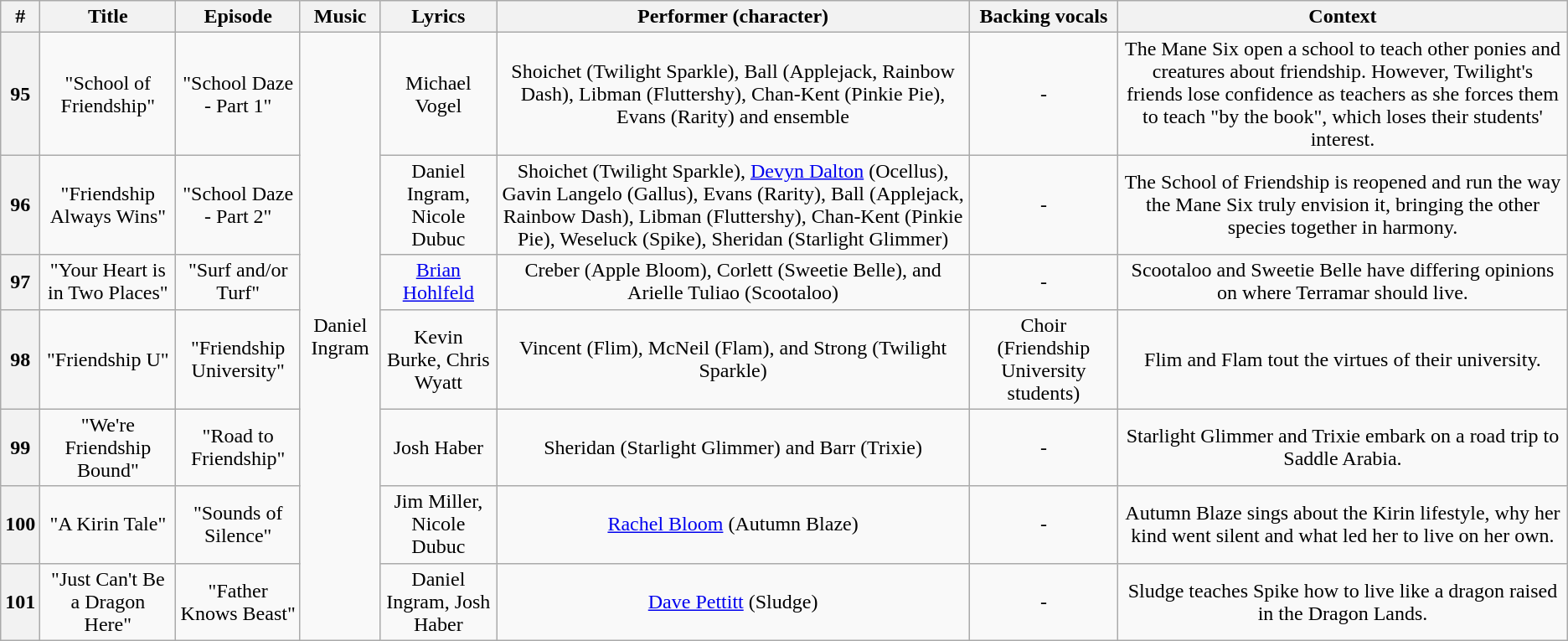<table class="wikitable sortable" style="text-align: center">
<tr>
<th>#</th>
<th><strong>Title</strong></th>
<th><strong>Episode</strong></th>
<th>Music</th>
<th>Lyrics</th>
<th><strong>Performer (character)</strong></th>
<th><strong>Backing vocals</strong></th>
<th>Context</th>
</tr>
<tr>
<th>95</th>
<td>"School of Friendship"</td>
<td>"School Daze - Part 1"</td>
<td rowspan=7>Daniel Ingram</td>
<td>Michael Vogel</td>
<td>Shoichet (Twilight Sparkle), Ball (Applejack, Rainbow Dash), Libman (Fluttershy), Chan-Kent (Pinkie Pie), Evans (Rarity) and ensemble</td>
<td>-</td>
<td>The Mane Six open a school to teach other ponies and creatures about friendship. However, Twilight's friends lose confidence as teachers as she forces them to teach "by the book", which loses their students' interest.</td>
</tr>
<tr>
<th>96</th>
<td>"Friendship Always Wins"</td>
<td>"School Daze - Part 2"</td>
<td>Daniel Ingram, Nicole Dubuc</td>
<td>Shoichet (Twilight Sparkle), <a href='#'>Devyn Dalton</a> (Ocellus), Gavin Langelo (Gallus), Evans (Rarity), Ball (Applejack, Rainbow Dash), Libman (Fluttershy), Chan-Kent (Pinkie Pie), Weseluck (Spike), Sheridan (Starlight Glimmer)</td>
<td>-</td>
<td>The School of Friendship is reopened and run the way the Mane Six truly envision it, bringing the other species together in harmony.</td>
</tr>
<tr>
<th>97</th>
<td>"Your Heart is in Two Places"</td>
<td>"Surf and/or Turf"</td>
<td><a href='#'>Brian Hohlfeld</a></td>
<td>Creber (Apple Bloom), Corlett (Sweetie Belle), and Arielle Tuliao (Scootaloo)</td>
<td>-</td>
<td>Scootaloo and Sweetie Belle have differing opinions on where Terramar should live.</td>
</tr>
<tr>
<th>98</th>
<td>"Friendship U"</td>
<td>"Friendship University"</td>
<td>Kevin Burke, Chris Wyatt</td>
<td>Vincent (Flim), McNeil (Flam), and Strong (Twilight Sparkle)</td>
<td>Choir (Friendship University students)</td>
<td>Flim and Flam tout the virtues of their university.</td>
</tr>
<tr>
<th>99</th>
<td>"We're Friendship Bound"</td>
<td>"Road to Friendship"</td>
<td>Josh Haber</td>
<td>Sheridan (Starlight Glimmer) and Barr (Trixie)</td>
<td>-</td>
<td>Starlight Glimmer and Trixie embark on a road trip to Saddle Arabia.</td>
</tr>
<tr>
<th>100</th>
<td>"A Kirin Tale"</td>
<td>"Sounds of Silence"</td>
<td>Jim Miller, Nicole Dubuc</td>
<td><a href='#'>Rachel Bloom</a> (Autumn Blaze)</td>
<td>-</td>
<td>Autumn Blaze sings about the Kirin lifestyle, why her kind went silent and what led her to live on her own.</td>
</tr>
<tr>
<th>101</th>
<td>"Just Can't Be a Dragon Here"</td>
<td>"Father Knows Beast"</td>
<td>Daniel Ingram, Josh Haber</td>
<td><a href='#'>Dave Pettitt</a> (Sludge)</td>
<td>-</td>
<td>Sludge teaches Spike how to live like a dragon raised in the Dragon Lands.</td>
</tr>
</table>
